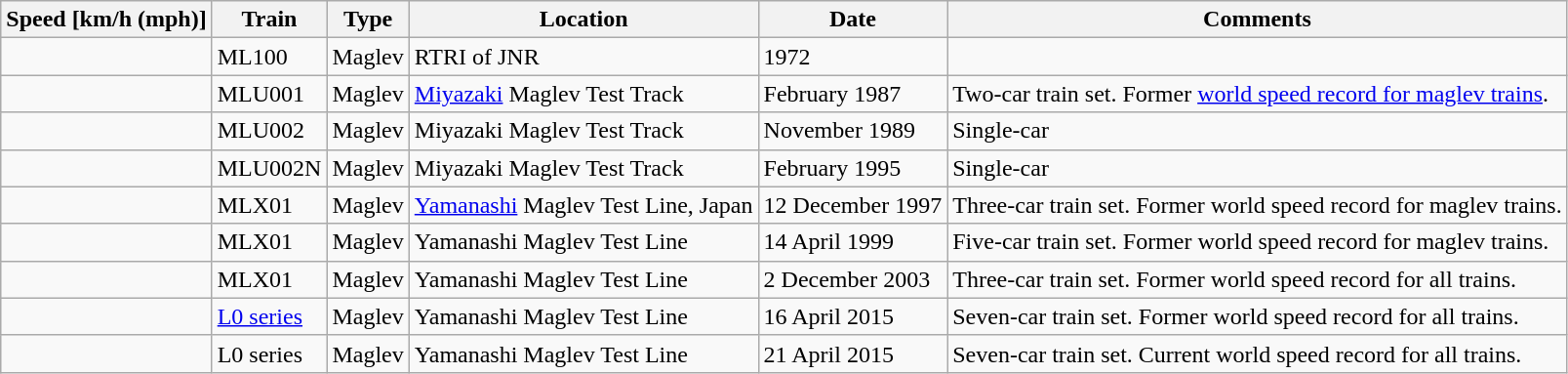<table class="wikitable">
<tr>
<th>Speed [km/h (mph)]</th>
<th>Train</th>
<th>Type</th>
<th>Location</th>
<th>Date</th>
<th>Comments</th>
</tr>
<tr>
<td></td>
<td>ML100</td>
<td>Maglev</td>
<td>RTRI of JNR</td>
<td>1972</td>
<td></td>
</tr>
<tr>
<td></td>
<td>MLU001</td>
<td>Maglev</td>
<td><a href='#'>Miyazaki</a> Maglev Test Track</td>
<td>February 1987</td>
<td>Two-car train set. Former <a href='#'>world speed record for maglev trains</a>.</td>
</tr>
<tr>
<td></td>
<td>MLU002</td>
<td>Maglev</td>
<td>Miyazaki Maglev Test Track</td>
<td>November 1989</td>
<td>Single-car</td>
</tr>
<tr>
<td></td>
<td>MLU002N</td>
<td>Maglev</td>
<td>Miyazaki Maglev Test Track</td>
<td>February 1995</td>
<td>Single-car</td>
</tr>
<tr>
<td></td>
<td>MLX01</td>
<td>Maglev</td>
<td><a href='#'>Yamanashi</a> Maglev Test Line, Japan</td>
<td>12 December 1997</td>
<td>Three-car train set. Former world speed record for maglev trains.</td>
</tr>
<tr>
<td></td>
<td>MLX01</td>
<td>Maglev</td>
<td>Yamanashi Maglev Test Line</td>
<td>14 April 1999</td>
<td>Five-car train set. Former world speed record for maglev trains.</td>
</tr>
<tr>
<td></td>
<td>MLX01</td>
<td>Maglev</td>
<td>Yamanashi Maglev Test Line</td>
<td>2 December 2003</td>
<td>Three-car train set. Former world speed record for all trains.</td>
</tr>
<tr>
<td></td>
<td><a href='#'>L0 series</a></td>
<td>Maglev</td>
<td>Yamanashi Maglev Test Line</td>
<td>16 April 2015</td>
<td>Seven-car train set. Former world speed record for all trains.</td>
</tr>
<tr>
<td></td>
<td>L0 series</td>
<td>Maglev</td>
<td>Yamanashi Maglev Test Line</td>
<td>21 April 2015</td>
<td>Seven-car train set. Current world speed record for all trains.</td>
</tr>
</table>
